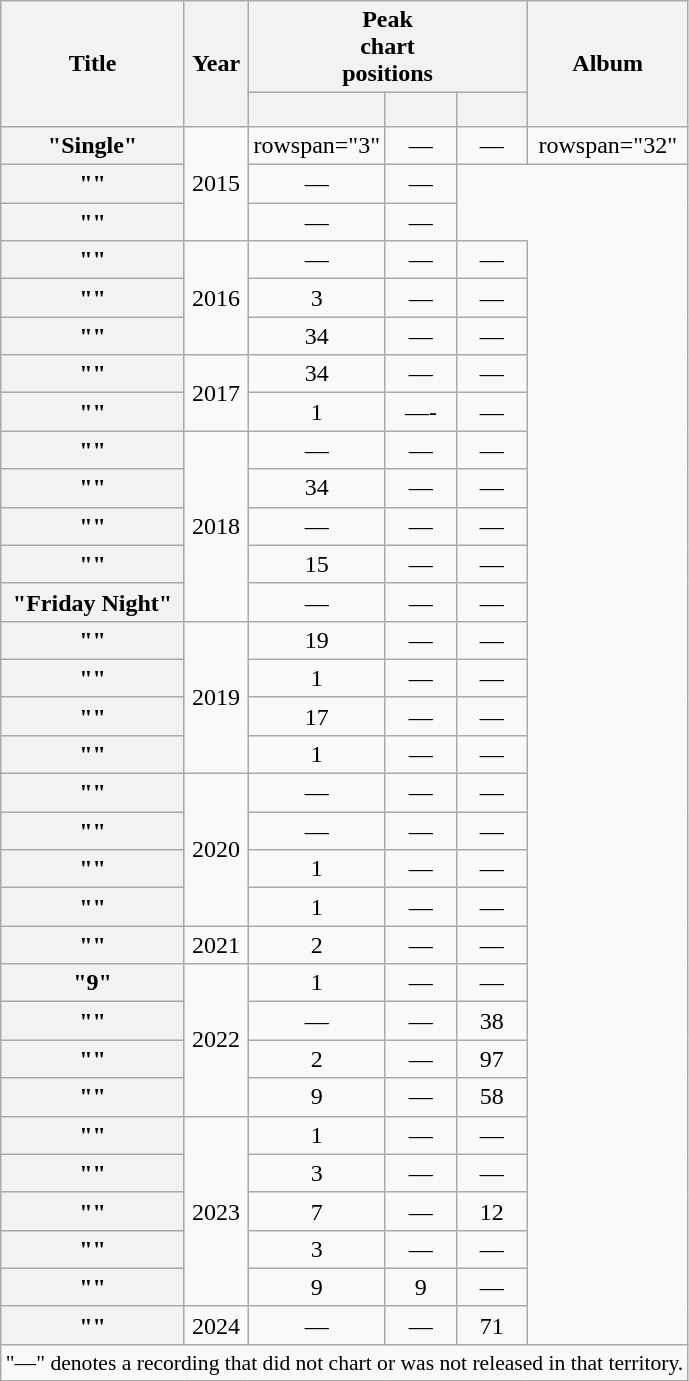<table class="wikitable plainrowheaders" style="text-align:center;">
<tr>
<th scope="col" rowspan="2">Title</th>
<th scope="col" rowspan="2">Year</th>
<th scope="col" colspan="3">Peak<br>chart<br>positions</th>
<th scope="col" rowspan="2">Album</th>
</tr>
<tr>
<th style="width:3em; font-size:85%;"><a href='#'></a><br></th>
<th style="width:3em; font-size:85%;"><a href='#'></a><br></th>
<th style="width:3em; font-size:85%;"><a href='#'></a><br></th>
</tr>
<tr>
<th scope="row">"Single"<br></th>
<td rowspan="3">2015</td>
<td>rowspan="3" </td>
<td>—</td>
<td>—</td>
<td>rowspan="32" </td>
</tr>
<tr>
<th scope="row">""</th>
<td>—</td>
<td>—</td>
</tr>
<tr>
<th scope="row">""</th>
<td>—</td>
<td>—</td>
</tr>
<tr>
<th scope="row">""</th>
<td rowspan="3">2016</td>
<td>—</td>
<td>—</td>
<td>—</td>
</tr>
<tr>
<th scope="row">""</th>
<td>3</td>
<td>—</td>
<td>—</td>
</tr>
<tr>
<th scope="row">""</th>
<td>34</td>
<td>—</td>
<td>—</td>
</tr>
<tr>
<th scope="row">""</th>
<td rowspan="2">2017</td>
<td>34</td>
<td>—</td>
<td>—</td>
</tr>
<tr>
<th scope="row">""<br></th>
<td>1</td>
<td>—-</td>
<td>—</td>
</tr>
<tr>
<th scope="row">""</th>
<td rowspan="5">2018</td>
<td>—</td>
<td>—</td>
<td>—</td>
</tr>
<tr>
<th scope="row">""</th>
<td>34</td>
<td>—</td>
<td>—</td>
</tr>
<tr>
<th scope="row">""</th>
<td>—</td>
<td>—</td>
<td>—</td>
</tr>
<tr>
<th scope="row">""</th>
<td>15</td>
<td>—</td>
<td>—</td>
</tr>
<tr>
<th scope="row">"Friday Night"<br></th>
<td>—</td>
<td>—</td>
<td>—</td>
</tr>
<tr>
<th scope="row">""</th>
<td rowspan="4">2019</td>
<td>19</td>
<td>—</td>
<td>—</td>
</tr>
<tr>
<th scope="row">""</th>
<td>1</td>
<td>—</td>
<td>—</td>
</tr>
<tr>
<th scope="row">""</th>
<td>17</td>
<td>—</td>
<td>—</td>
</tr>
<tr>
<th scope="row">""</th>
<td>1</td>
<td>—</td>
<td>—</td>
</tr>
<tr>
<th scope="row">""</th>
<td rowspan="4">2020</td>
<td>—</td>
<td>—</td>
<td>—</td>
</tr>
<tr>
<th scope="row">""<br></th>
<td>—</td>
<td>—</td>
<td>—</td>
</tr>
<tr>
<th scope="row">""</th>
<td>1</td>
<td>—</td>
<td>—</td>
</tr>
<tr>
<th scope="row">""</th>
<td>1</td>
<td>—</td>
<td>—</td>
</tr>
<tr>
<th scope="row">""</th>
<td rowspan="1">2021</td>
<td>2</td>
<td>—</td>
<td>—</td>
</tr>
<tr>
<th scope="row">"9"</th>
<td rowspan="4">2022</td>
<td>1</td>
<td>—</td>
<td>—</td>
</tr>
<tr>
<th scope="row">""<br></th>
<td>—</td>
<td>—</td>
<td>38</td>
</tr>
<tr>
<th scope="row">""</th>
<td>2</td>
<td>—</td>
<td>97</td>
</tr>
<tr>
<th scope="row">""<br></th>
<td>9</td>
<td>—</td>
<td>58</td>
</tr>
<tr>
<th scope="row">""</th>
<td rowspan="5">2023</td>
<td>1</td>
<td>—</td>
<td>—</td>
</tr>
<tr>
<th scope="row">""</th>
<td>3</td>
<td>—</td>
<td>—</td>
</tr>
<tr>
<th scope="row">""<br></th>
<td>7</td>
<td>—</td>
<td>12</td>
</tr>
<tr>
<th scope="row">""</th>
<td>3</td>
<td>—</td>
<td>—</td>
</tr>
<tr>
<th scope="row">""<br></th>
<td>9</td>
<td>9</td>
<td>—</td>
</tr>
<tr>
<th scope="row">""</th>
<td>2024</td>
<td>—</td>
<td>—</td>
<td>71</td>
</tr>
<tr>
<td colspan="6" style="font-size:90%">"—" denotes a recording that did not chart or was not released in that territory.</td>
</tr>
</table>
